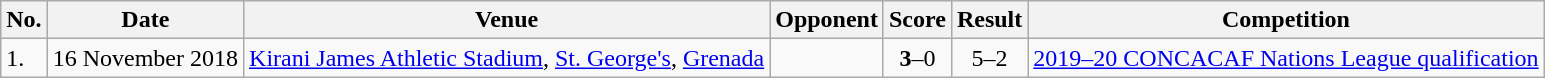<table class="wikitable" style="font-size:100%;">
<tr>
<th>No.</th>
<th>Date</th>
<th>Venue</th>
<th>Opponent</th>
<th>Score</th>
<th>Result</th>
<th>Competition</th>
</tr>
<tr>
<td>1.</td>
<td>16 November 2018</td>
<td><a href='#'>Kirani James Athletic Stadium</a>, <a href='#'>St. George's</a>, <a href='#'>Grenada</a></td>
<td></td>
<td align=center><strong>3</strong>–0</td>
<td align=center>5–2</td>
<td><a href='#'>2019–20 CONCACAF Nations League qualification</a></td>
</tr>
</table>
